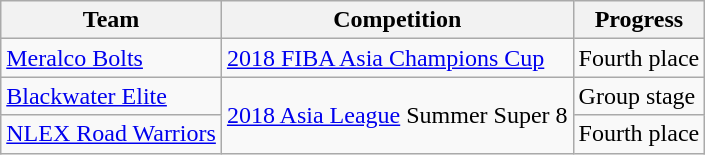<table class="wikitable sortable">
<tr>
<th>Team</th>
<th>Competition</th>
<th>Progress</th>
</tr>
<tr>
<td><a href='#'>Meralco Bolts</a></td>
<td><a href='#'>2018 FIBA Asia Champions Cup</a></td>
<td>Fourth place</td>
</tr>
<tr>
<td><a href='#'>Blackwater Elite</a></td>
<td rowspan=2><a href='#'>2018 Asia League</a> Summer Super 8</td>
<td>Group stage</td>
</tr>
<tr>
<td><a href='#'>NLEX Road Warriors</a></td>
<td>Fourth place</td>
</tr>
</table>
